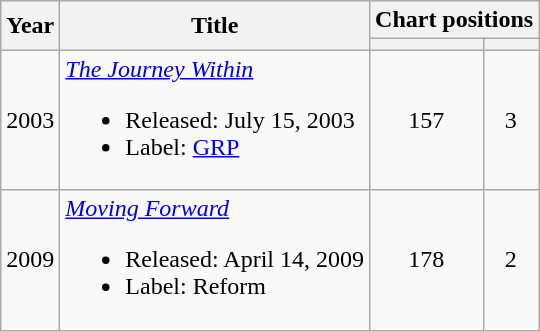<table class="wikitable">
<tr>
<th rowspan=2>Year</th>
<th rowspan=2>Title</th>
<th colspan=2>Chart positions</th>
</tr>
<tr>
<th></th>
<th></th>
</tr>
<tr>
<td>2003</td>
<td><em><a href='#'>The Journey Within</a></em><br><ul><li>Released: July 15, 2003</li><li>Label: <a href='#'>GRP</a></li></ul></td>
<td style="text-align:center;">157</td>
<td style="text-align:center;">3</td>
</tr>
<tr>
<td>2009</td>
<td><em><a href='#'>Moving Forward</a></em><br><ul><li>Released: April 14, 2009</li><li>Label: Reform</li></ul></td>
<td style="text-align:center;">178</td>
<td style="text-align:center;">2</td>
</tr>
</table>
